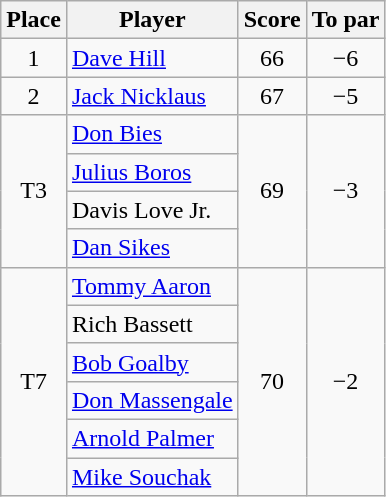<table class=wikitable>
<tr>
<th>Place</th>
<th>Player</th>
<th>Score</th>
<th>To par</th>
</tr>
<tr>
<td align=center>1</td>
<td> <a href='#'>Dave Hill</a></td>
<td align=center>66</td>
<td align=center>−6</td>
</tr>
<tr>
<td align=center>2</td>
<td> <a href='#'>Jack Nicklaus</a></td>
<td align=center>67</td>
<td align=center>−5</td>
</tr>
<tr>
<td rowspan=4 align=center>T3</td>
<td> <a href='#'>Don Bies</a></td>
<td rowspan=4 align=center>69</td>
<td rowspan=4 align=center>−3</td>
</tr>
<tr>
<td> <a href='#'>Julius Boros</a></td>
</tr>
<tr>
<td> Davis Love Jr.</td>
</tr>
<tr>
<td> <a href='#'>Dan Sikes</a></td>
</tr>
<tr>
<td rowspan=6 align=center>T7</td>
<td> <a href='#'>Tommy Aaron</a></td>
<td rowspan=6 align=center>70</td>
<td rowspan=6 align=center>−2</td>
</tr>
<tr>
<td> Rich Bassett</td>
</tr>
<tr>
<td> <a href='#'>Bob Goalby</a></td>
</tr>
<tr>
<td> <a href='#'>Don Massengale</a></td>
</tr>
<tr>
<td> <a href='#'>Arnold Palmer</a></td>
</tr>
<tr>
<td> <a href='#'>Mike Souchak</a></td>
</tr>
</table>
